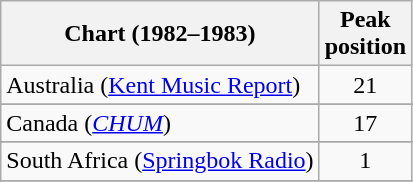<table class="wikitable sortable">
<tr>
<th>Chart (1982–1983)</th>
<th>Peak<br>position</th>
</tr>
<tr>
<td>Australia (<a href='#'>Kent Music Report</a>)</td>
<td align="center">21</td>
</tr>
<tr>
</tr>
<tr>
</tr>
<tr>
<td>Canada (<a href='#'><em>CHUM</em></a>)</td>
<td align="center">17</td>
</tr>
<tr>
</tr>
<tr>
</tr>
<tr>
</tr>
<tr>
</tr>
<tr>
</tr>
<tr>
<td>South Africa (<a href='#'>Springbok Radio</a>)</td>
<td align="center">1</td>
</tr>
<tr>
</tr>
<tr>
</tr>
<tr>
</tr>
<tr>
</tr>
<tr>
</tr>
</table>
